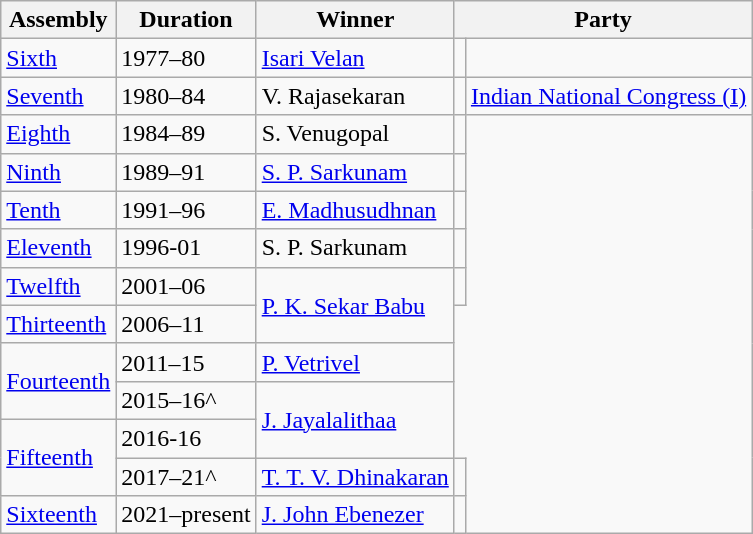<table class="wikitable sortable">
<tr>
<th>Assembly</th>
<th>Duration</th>
<th>Winner</th>
<th colspan="2">Party</th>
</tr>
<tr>
<td><a href='#'>Sixth</a></td>
<td>1977–80</td>
<td><a href='#'>Isari Velan</a></td>
<td></td>
</tr>
<tr>
<td><a href='#'>Seventh</a></td>
<td>1980–84</td>
<td>V. Rajasekaran</td>
<td></td>
<td><a href='#'>Indian National Congress (I)</a></td>
</tr>
<tr>
<td><a href='#'>Eighth</a></td>
<td>1984–89</td>
<td>S. Venugopal</td>
<td></td>
</tr>
<tr>
<td><a href='#'>Ninth</a></td>
<td>1989–91</td>
<td><a href='#'>S. P. Sarkunam</a></td>
<td></td>
</tr>
<tr>
<td><a href='#'>Tenth</a></td>
<td>1991–96</td>
<td><a href='#'>E. Madhusudhnan</a></td>
<td></td>
</tr>
<tr>
<td><a href='#'>Eleventh</a></td>
<td>1996-01</td>
<td>S. P. Sarkunam</td>
<td></td>
</tr>
<tr>
<td><a href='#'>Twelfth</a></td>
<td>2001–06</td>
<td rowspan=2><a href='#'>P. K. Sekar Babu</a></td>
<td></td>
</tr>
<tr>
<td><a href='#'>Thirteenth</a></td>
<td>2006–11</td>
</tr>
<tr>
<td rowspan="2"><a href='#'>Fourteenth</a></td>
<td>2011–15</td>
<td><a href='#'>P. Vetrivel</a></td>
</tr>
<tr>
<td>2015–16^</td>
<td rowspan=2><a href='#'>J. Jayalalithaa</a></td>
</tr>
<tr>
<td rowspan="2"><a href='#'>Fifteenth</a></td>
<td>2016-16</td>
</tr>
<tr>
<td>2017–21^</td>
<td><a href='#'>T. T. V. Dhinakaran</a></td>
<td></td>
</tr>
<tr>
<td rowspan="2"><a href='#'>Sixteenth</a></td>
<td>2021–present</td>
<td><a href='#'>J. John Ebenezer</a></td>
<td></td>
</tr>
</table>
